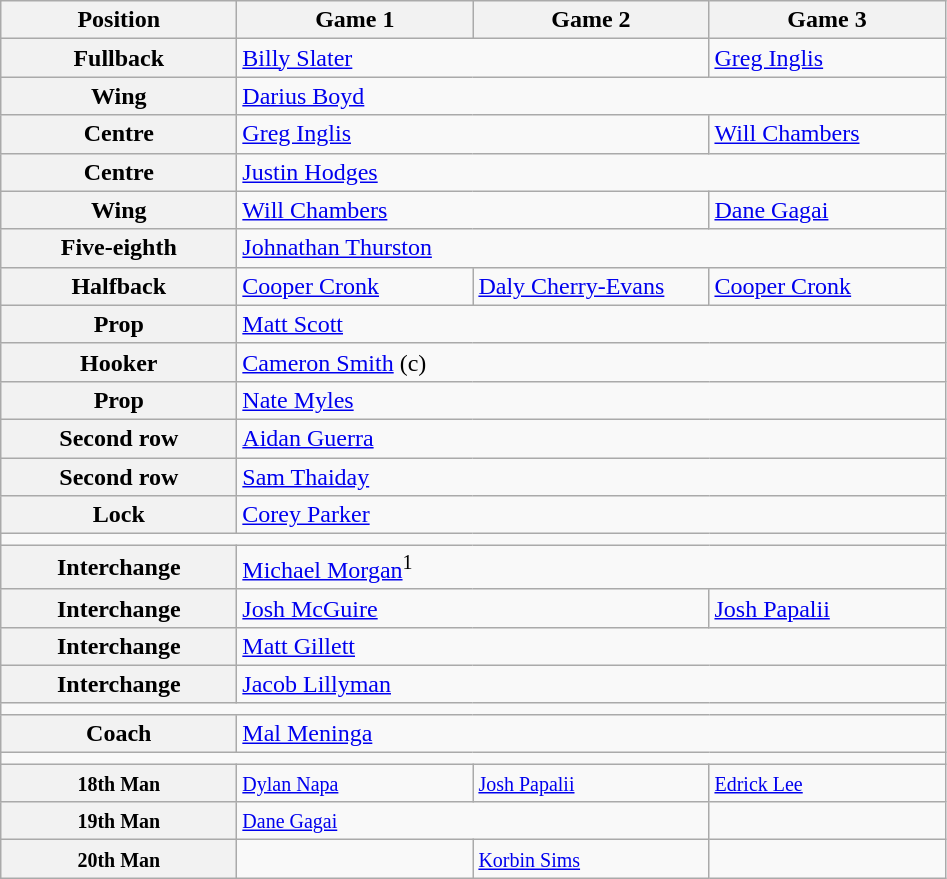<table class="wikitable">
<tr>
<th style="width:150px;">Position</th>
<th style="width:150px;">Game 1</th>
<th style="width:150px;">Game 2</th>
<th style="width:150px;">Game 3</th>
</tr>
<tr>
<th>Fullback</th>
<td colspan="2"> <a href='#'>Billy Slater</a></td>
<td colspan="1"> <a href='#'>Greg Inglis</a></td>
</tr>
<tr>
<th>Wing</th>
<td colspan="3"> <a href='#'>Darius Boyd</a></td>
</tr>
<tr>
<th>Centre</th>
<td colspan="2"> <a href='#'>Greg Inglis</a></td>
<td colspan="1"> <a href='#'>Will Chambers</a></td>
</tr>
<tr>
<th>Centre</th>
<td colspan="3"> <a href='#'>Justin Hodges</a></td>
</tr>
<tr>
<th>Wing</th>
<td colspan="2"> <a href='#'>Will Chambers</a></td>
<td colspan="1"> <a href='#'>Dane Gagai</a></td>
</tr>
<tr>
<th>Five-eighth</th>
<td colspan="3"> <a href='#'>Johnathan Thurston</a></td>
</tr>
<tr>
<th>Halfback</th>
<td colspan="1"> <a href='#'>Cooper Cronk</a></td>
<td colspan="1"> <a href='#'>Daly Cherry-Evans</a></td>
<td colspan="1"> <a href='#'>Cooper Cronk</a></td>
</tr>
<tr>
<th>Prop</th>
<td colspan="3"> <a href='#'>Matt Scott</a></td>
</tr>
<tr>
<th>Hooker</th>
<td colspan="3"> <a href='#'>Cameron Smith</a> (c)</td>
</tr>
<tr>
<th>Prop</th>
<td colspan="3"> <a href='#'>Nate Myles</a></td>
</tr>
<tr>
<th>Second row</th>
<td colspan="3"> <a href='#'>Aidan Guerra</a></td>
</tr>
<tr>
<th>Second row</th>
<td colspan="3"> <a href='#'>Sam Thaiday</a></td>
</tr>
<tr>
<th>Lock</th>
<td colspan="3"> <a href='#'>Corey Parker</a></td>
</tr>
<tr>
<td colspan="4"></td>
</tr>
<tr>
<th>Interchange</th>
<td colspan="3"> <a href='#'>Michael Morgan</a><sup>1</sup></td>
</tr>
<tr>
<th>Interchange</th>
<td colspan="2"> <a href='#'>Josh McGuire</a></td>
<td colspan="1"> <a href='#'>Josh Papalii</a></td>
</tr>
<tr>
<th>Interchange</th>
<td colspan="3"> <a href='#'>Matt Gillett</a></td>
</tr>
<tr>
<th>Interchange</th>
<td colspan="3"> <a href='#'>Jacob Lillyman</a></td>
</tr>
<tr>
<td colspan="4"></td>
</tr>
<tr>
<th>Coach</th>
<td colspan="3"> <a href='#'>Mal Meninga</a></td>
</tr>
<tr>
<td colspan="4"></td>
</tr>
<tr>
<th><small>18th Man</small></th>
<td colspan="1"><small> <a href='#'>Dylan Napa</a></small></td>
<td colspan="1"><small> <a href='#'>Josh Papalii</a></small></td>
<td colspan="1"><small> <a href='#'>Edrick Lee</a></small></td>
</tr>
<tr>
<th><small>19th Man</small></th>
<td colspan="2"><small> <a href='#'>Dane Gagai</a></small></td>
<td colspan="1"></td>
</tr>
<tr>
<th><small>20th Man</small></th>
<td colspan="1"></td>
<td colspan="1"><small> <a href='#'>Korbin Sims</a></small></td>
<td colspan="1"></td>
</tr>
</table>
